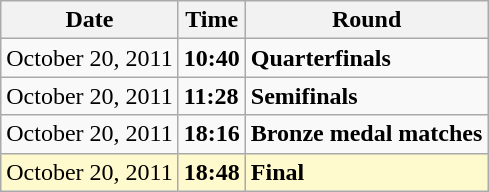<table class="wikitable">
<tr>
<th>Date</th>
<th>Time</th>
<th>Round</th>
</tr>
<tr>
<td>October 20, 2011</td>
<td><strong>10:40</strong></td>
<td><strong>Quarterfinals</strong></td>
</tr>
<tr>
<td>October 20, 2011</td>
<td><strong>11:28</strong></td>
<td><strong>Semifinals</strong></td>
</tr>
<tr>
<td>October 20, 2011</td>
<td><strong>18:16</strong></td>
<td><strong>Bronze medal matches</strong></td>
</tr>
<tr style=background:lemonchiffon>
<td>October 20, 2011</td>
<td><strong>18:48</strong></td>
<td><strong>Final</strong></td>
</tr>
</table>
